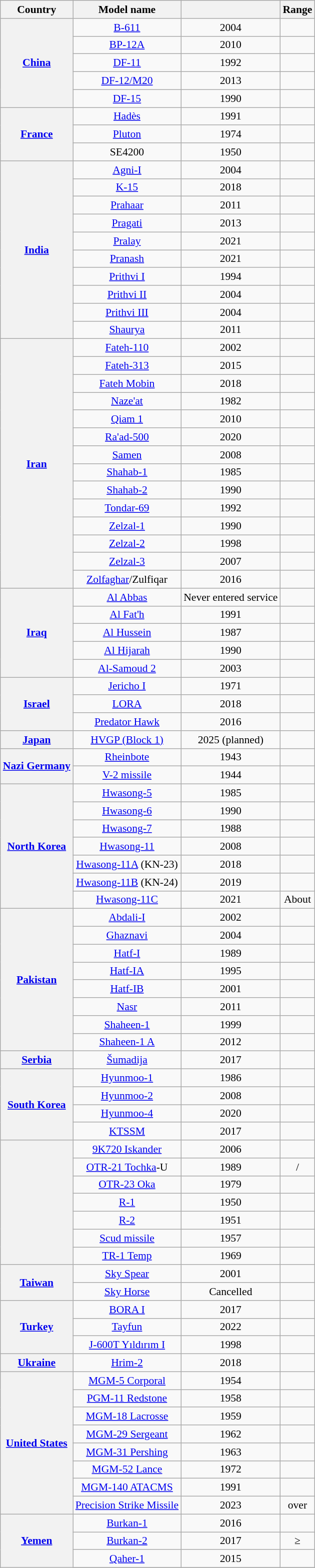<table class = "wikitable sortable" style="text-align:center; font-size:90%">
<tr>
<th>Country</th>
<th>Model name</th>
<th></th>
<th>Range</th>
</tr>
<tr>
<th rowspan="5"> <a href='#'>China</a></th>
<td><a href='#'>B-611</a></td>
<td>2004</td>
<td></td>
</tr>
<tr>
<td><a href='#'>BP-12A</a></td>
<td>2010</td>
<td></td>
</tr>
<tr>
<td><a href='#'>DF-11</a></td>
<td>1992</td>
<td></td>
</tr>
<tr>
<td><a href='#'>DF-12/M20</a></td>
<td>2013</td>
<td></td>
</tr>
<tr>
<td><a href='#'>DF-15</a></td>
<td>1990</td>
<td></td>
</tr>
<tr>
<th rowspan="3"> <a href='#'>France</a></th>
<td><a href='#'>Hadès</a></td>
<td>1991</td>
<td></td>
</tr>
<tr>
<td><a href='#'>Pluton</a></td>
<td>1974</td>
<td></td>
</tr>
<tr>
<td>SE4200</td>
<td>1950</td>
<td></td>
</tr>
<tr>
<th rowspan="10"> <a href='#'>India</a></th>
<td><a href='#'>Agni-I</a></td>
<td>2004</td>
<td></td>
</tr>
<tr>
<td><a href='#'>K-15</a></td>
<td>2018</td>
<td></td>
</tr>
<tr>
<td><a href='#'>Prahaar</a></td>
<td>2011</td>
<td></td>
</tr>
<tr>
<td><a href='#'>Pragati</a></td>
<td>2013</td>
<td></td>
</tr>
<tr>
<td><a href='#'>Pralay</a></td>
<td>2021</td>
<td> </td>
</tr>
<tr>
<td><a href='#'>Pranash</a></td>
<td>2021</td>
<td></td>
</tr>
<tr>
<td><a href='#'>Prithvi I</a></td>
<td>1994</td>
<td></td>
</tr>
<tr>
<td><a href='#'>Prithvi II</a></td>
<td>2004</td>
<td></td>
</tr>
<tr>
<td><a href='#'>Prithvi III</a></td>
<td>2004</td>
<td></td>
</tr>
<tr>
<td><a href='#'>Shaurya</a></td>
<td>2011</td>
<td></td>
</tr>
<tr>
<th rowspan="14"> <a href='#'>Iran</a></th>
<td><a href='#'>Fateh-110</a></td>
<td>2002</td>
<td></td>
</tr>
<tr>
<td><a href='#'>Fateh-313</a></td>
<td>2015</td>
<td></td>
</tr>
<tr>
<td><a href='#'>Fateh Mobin</a></td>
<td>2018</td>
<td></td>
</tr>
<tr>
<td><a href='#'>Naze'at</a></td>
<td>1982</td>
<td></td>
</tr>
<tr>
<td><a href='#'>Qiam 1</a></td>
<td>2010</td>
<td></td>
</tr>
<tr>
<td><a href='#'>Ra'ad-500</a></td>
<td>2020</td>
<td></td>
</tr>
<tr>
<td><a href='#'>Samen</a></td>
<td>2008</td>
<td></td>
</tr>
<tr>
<td><a href='#'>Shahab-1</a></td>
<td>1985</td>
<td></td>
</tr>
<tr>
<td><a href='#'>Shahab-2</a></td>
<td>1990</td>
<td></td>
</tr>
<tr>
<td><a href='#'>Tondar-69</a></td>
<td>1992</td>
<td></td>
</tr>
<tr>
<td><a href='#'>Zelzal-1</a></td>
<td>1990</td>
<td></td>
</tr>
<tr>
<td><a href='#'>Zelzal-2</a></td>
<td>1998</td>
<td></td>
</tr>
<tr>
<td><a href='#'>Zelzal-3</a></td>
<td>2007</td>
<td></td>
</tr>
<tr>
<td><a href='#'>Zolfaghar</a>/Zulfiqar</td>
<td>2016</td>
<td></td>
</tr>
<tr>
<th rowspan="5"> <a href='#'>Iraq</a></th>
<td><a href='#'>Al Abbas</a></td>
<td>Never entered service</td>
<td></td>
</tr>
<tr>
<td><a href='#'>Al Fat'h</a></td>
<td>1991</td>
<td></td>
</tr>
<tr>
<td><a href='#'>Al Hussein</a></td>
<td>1987</td>
<td></td>
</tr>
<tr>
<td><a href='#'>Al Hijarah</a></td>
<td>1990</td>
<td></td>
</tr>
<tr>
<td><a href='#'>Al-Samoud 2</a></td>
<td>2003</td>
<td></td>
</tr>
<tr>
<th rowspan="3"> <a href='#'>Israel</a></th>
<td><a href='#'>Jericho I</a></td>
<td>1971</td>
<td></td>
</tr>
<tr>
<td><a href='#'>LORA</a></td>
<td>2018</td>
<td></td>
</tr>
<tr>
<td><a href='#'>Predator Hawk</a></td>
<td>2016</td>
<td></td>
</tr>
<tr>
<th rowspan="1"> <a href='#'>Japan</a></th>
<td><a href='#'>HVGP (Block 1)</a></td>
<td>2025 (planned)</td>
<td></td>
</tr>
<tr>
<th rowspan="2"> <a href='#'>Nazi Germany</a></th>
<td><a href='#'>Rheinbote</a></td>
<td>1943</td>
<td></td>
</tr>
<tr>
<td><a href='#'>V-2 missile</a></td>
<td>1944</td>
<td></td>
</tr>
<tr>
<th rowspan="7"> <a href='#'>North Korea</a></th>
<td><a href='#'>Hwasong-5</a></td>
<td>1985</td>
<td></td>
</tr>
<tr>
<td><a href='#'>Hwasong-6</a></td>
<td>1990</td>
<td></td>
</tr>
<tr>
<td><a href='#'>Hwasong-7</a></td>
<td>1988</td>
<td></td>
</tr>
<tr>
<td><a href='#'>Hwasong-11</a></td>
<td>2008</td>
<td></td>
</tr>
<tr>
<td><a href='#'>Hwasong-11A</a> (KN-23)</td>
<td>2018</td>
<td></td>
</tr>
<tr>
<td><a href='#'>Hwasong-11B</a> (KN-24)</td>
<td>2019</td>
<td></td>
</tr>
<tr>
<td><a href='#'>Hwasong-11C</a></td>
<td>2021</td>
<td>About </td>
</tr>
<tr>
<th rowspan="8"> <a href='#'>Pakistan</a></th>
<td><a href='#'>Abdali-I</a></td>
<td>2002</td>
<td></td>
</tr>
<tr>
<td><a href='#'>Ghaznavi</a></td>
<td>2004</td>
<td></td>
</tr>
<tr>
<td><a href='#'>Hatf-I</a></td>
<td>1989</td>
<td></td>
</tr>
<tr>
<td><a href='#'>Hatf-IA</a></td>
<td>1995</td>
<td></td>
</tr>
<tr>
<td><a href='#'>Hatf-IB</a></td>
<td>2001</td>
<td></td>
</tr>
<tr>
<td><a href='#'>Nasr</a></td>
<td>2011</td>
<td></td>
</tr>
<tr>
<td><a href='#'>Shaheen-1</a></td>
<td>1999</td>
<td></td>
</tr>
<tr>
<td><a href='#'>Shaheen-1 A</a></td>
<td>2012</td>
<td></td>
</tr>
<tr>
<th> <a href='#'>Serbia</a></th>
<td><a href='#'>Šumadija</a></td>
<td>2017</td>
<td></td>
</tr>
<tr>
<th rowspan="4"> <a href='#'>South Korea</a></th>
<td><a href='#'>Hyunmoo-1</a></td>
<td>1986</td>
<td></td>
</tr>
<tr>
<td><a href='#'>Hyunmoo-2</a></td>
<td>2008</td>
<td></td>
</tr>
<tr>
<td><a href='#'>Hyunmoo-4</a></td>
<td>2020</td>
<td></td>
</tr>
<tr>
<td><a href='#'>KTSSM</a></td>
<td>2017</td>
<td></td>
</tr>
<tr>
<th rowspan="7"><br></th>
<td><a href='#'>9K720 Iskander</a></td>
<td>2006</td>
<td> </td>
</tr>
<tr>
<td><a href='#'>OTR-21 Tochka</a>-U</td>
<td>1989</td>
<td> /</td>
</tr>
<tr>
<td><a href='#'>OTR-23 Oka</a></td>
<td>1979</td>
<td> </td>
</tr>
<tr>
<td><a href='#'>R-1</a></td>
<td>1950</td>
<td> </td>
</tr>
<tr>
<td><a href='#'>R-2</a></td>
<td>1951</td>
<td> </td>
</tr>
<tr>
<td><a href='#'>Scud missile</a></td>
<td>1957</td>
<td> </td>
</tr>
<tr>
<td><a href='#'>TR-1 Temp</a></td>
<td>1969</td>
<td> </td>
</tr>
<tr>
<th ! rowspan="2"> <a href='#'>Taiwan</a></th>
<td><a href='#'>Sky Spear</a></td>
<td>2001</td>
<td></td>
</tr>
<tr>
<td><a href='#'>Sky Horse</a></td>
<td>Cancelled</td>
<td></td>
</tr>
<tr>
<th rowspan="3"> <a href='#'>Turkey</a></th>
<td><a href='#'>BORA I</a></td>
<td>2017</td>
<td></td>
</tr>
<tr>
<td><a href='#'>Tayfun</a></td>
<td>2022</td>
<td></td>
</tr>
<tr>
<td><a href='#'>J-600T Yıldırım I</a></td>
<td>1998</td>
<td></td>
</tr>
<tr>
<th> <a href='#'>Ukraine</a></th>
<td><a href='#'>Hrim-2</a></td>
<td>2018</td>
<td></td>
</tr>
<tr>
<th rowspan="8"> <a href='#'>United States</a></th>
<td><a href='#'>MGM-5 Corporal</a></td>
<td>1954</td>
<td></td>
</tr>
<tr>
<td><a href='#'>PGM-11 Redstone</a></td>
<td>1958</td>
<td></td>
</tr>
<tr>
<td><a href='#'>MGM-18 Lacrosse</a></td>
<td>1959</td>
<td></td>
</tr>
<tr>
<td><a href='#'>MGM-29 Sergeant</a></td>
<td>1962</td>
<td></td>
</tr>
<tr>
<td><a href='#'>MGM-31 Pershing</a></td>
<td>1963</td>
<td></td>
</tr>
<tr>
<td><a href='#'>MGM-52 Lance</a></td>
<td>1972</td>
<td></td>
</tr>
<tr>
<td><a href='#'>MGM-140 ATACMS</a></td>
<td>1991</td>
<td></td>
</tr>
<tr>
<td><a href='#'>Precision Strike Missile</a></td>
<td>2023</td>
<td>over </td>
</tr>
<tr>
<th rowspan="4"> <a href='#'>Yemen</a></th>
<td><a href='#'>Burkan-1</a></td>
<td>2016</td>
<td></td>
</tr>
<tr>
<td><a href='#'>Burkan-2</a></td>
<td>2017</td>
<td>≥</td>
</tr>
<tr>
<td><a href='#'>Qaher-1</a></td>
<td>2015</td>
<td></td>
</tr>
<tr>
</tr>
</table>
